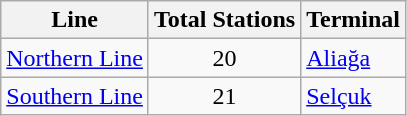<table class="wikitable">
<tr>
<th>Line</th>
<th>Total Stations<br></th>
<th>Terminal</th>
</tr>
<tr>
<td><a href='#'>Northern Line</a></td>
<td align="center">20</td>
<td><a href='#'>Aliağa</a></td>
</tr>
<tr>
<td><a href='#'>Southern Line</a></td>
<td align="center">21</td>
<td><a href='#'>Selçuk</a></td>
</tr>
</table>
